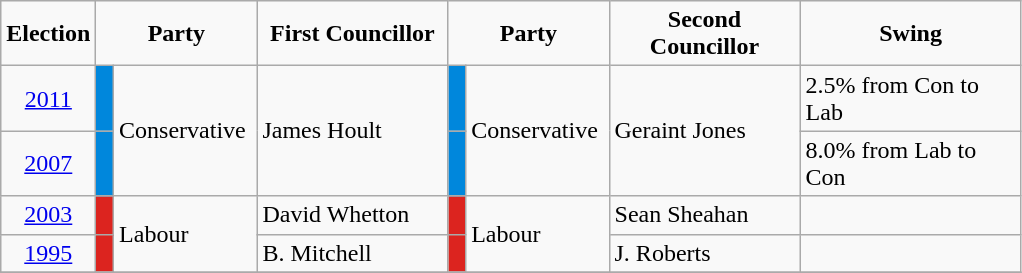<table class="wikitable" border="1">
<tr>
<td width=50 align="center"><strong>Election</strong></td>
<td width=100 align="center" colspan="2"><strong>Party</strong></td>
<td width=120 align="center"><strong>First Councillor</strong></td>
<td width=100 align="center" colspan="2"><strong>Party</strong></td>
<td width=120 align="center"><strong>Second Councillor</strong></td>
<td width=140 align="center"><strong>Swing</strong></td>
</tr>
<tr>
<td align="center"><a href='#'>2011</a></td>
<td bgcolor="#0087DC"> </td>
<td rowspan="2">Conservative</td>
<td rowspan="2">James Hoult</td>
<td bgcolor="#0087DC"> </td>
<td rowspan="2">Conservative</td>
<td rowspan="2">Geraint Jones</td>
<td>2.5% from Con to Lab</td>
</tr>
<tr>
<td align="center"><a href='#'>2007</a></td>
<td bgcolor="#0087DC"> </td>
<td bgcolor="#0087DC"> </td>
<td>8.0% from Lab to Con</td>
</tr>
<tr>
<td align="center"><a href='#'>2003</a></td>
<td bgcolor="#DC241f"> </td>
<td rowspan="2">Labour</td>
<td>David Whetton</td>
<td bgcolor="#DC241f"> </td>
<td rowspan="2">Labour</td>
<td>Sean Sheahan</td>
<td></td>
</tr>
<tr>
<td align="center"><a href='#'>1995</a></td>
<td bgcolor="#DC241f"> </td>
<td>B. Mitchell</td>
<td bgcolor="#DC241f"> </td>
<td>J. Roberts</td>
<td></td>
</tr>
<tr>
</tr>
</table>
